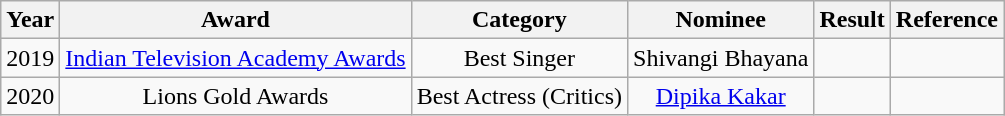<table class="wikitable" style="text-align:center">
<tr>
<th>Year</th>
<th>Award</th>
<th>Category</th>
<th>Nominee</th>
<th>Result</th>
<th>Reference</th>
</tr>
<tr>
<td>2019</td>
<td><a href='#'>Indian Television Academy Awards</a></td>
<td>Best Singer</td>
<td>Shivangi Bhayana</td>
<td></td>
<td></td>
</tr>
<tr>
<td>2020</td>
<td>Lions Gold Awards</td>
<td>Best Actress (Critics)</td>
<td><a href='#'>Dipika Kakar</a></td>
<td></td>
<td></td>
</tr>
</table>
